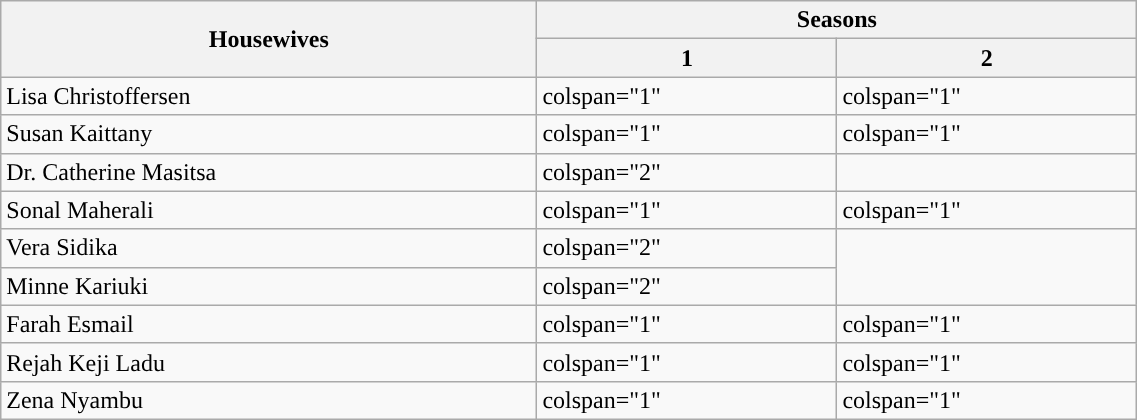<table class="wikitable plainrowheaders" width="60%">
<tr>
<th rowspan="2" scope="col" style="width:10%;">Housewives</th>
<th colspan="2" scope="col">Seasons</th>
</tr>
<tr>
<th scope="col" style="width:5%;">1</th>
<th scope="col" style="width:5%;">2</th>
</tr>
<tr>
<td nowrap>Lisa Christoffersen</td>
<td>colspan="1" </td>
<td>colspan="1" </td>
</tr>
<tr>
<td>Susan Kaittany</td>
<td>colspan="1" </td>
<td>colspan="1" </td>
</tr>
<tr>
<td>Dr. Catherine Masitsa</td>
<td>colspan="2" </td>
</tr>
<tr>
<td>Sonal Maherali</td>
<td>colspan="1" </td>
<td>colspan="1" </td>
</tr>
<tr>
<td>Vera Sidika</td>
<td>colspan="2" </td>
</tr>
<tr>
<td>Minne Kariuki</td>
<td>colspan="2" </td>
</tr>
<tr>
<td>Farah Esmail</td>
<td>colspan="1" </td>
<td>colspan="1" </td>
</tr>
<tr>
<td>Rejah Keji Ladu</td>
<td>colspan="1" </td>
<td>colspan="1" </td>
</tr>
<tr>
<td nowrap>Zena Nyambu</td>
<td>colspan="1" </td>
<td>colspan="1" </td>
</tr>
</table>
